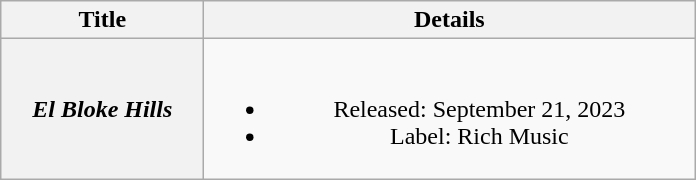<table class="wikitable plainrowheaders" style="text-align:center;">
<tr>
<th scope="col" style="width:8em;">Title</th>
<th scope="col" style="width:20em;">Details</th>
</tr>
<tr>
<th scope="row"><em>El Bloke Hills</em></th>
<td><br><ul><li>Released: September 21, 2023</li><li>Label: Rich Music</li></ul></td>
</tr>
</table>
